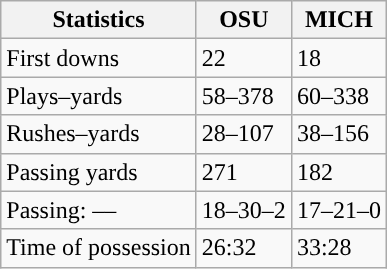<table class="wikitable" style="float:left">
<tr>
<th>Statistics</th>
<th>OSU</th>
<th>MICH</th>
</tr>
<tr>
<td>First downs</td>
<td>22</td>
<td>18</td>
</tr>
<tr>
<td>Plays–yards</td>
<td>58–378</td>
<td>60–338</td>
</tr>
<tr>
<td>Rushes–yards</td>
<td>28–107</td>
<td>38–156</td>
</tr>
<tr>
<td>Passing yards</td>
<td>271</td>
<td>182</td>
</tr>
<tr>
<td>Passing: ––</td>
<td>18–30–2</td>
<td>17–21–0</td>
</tr>
<tr>
<td>Time of possession</td>
<td>26:32</td>
<td>33:28</td>
</tr>
</table>
